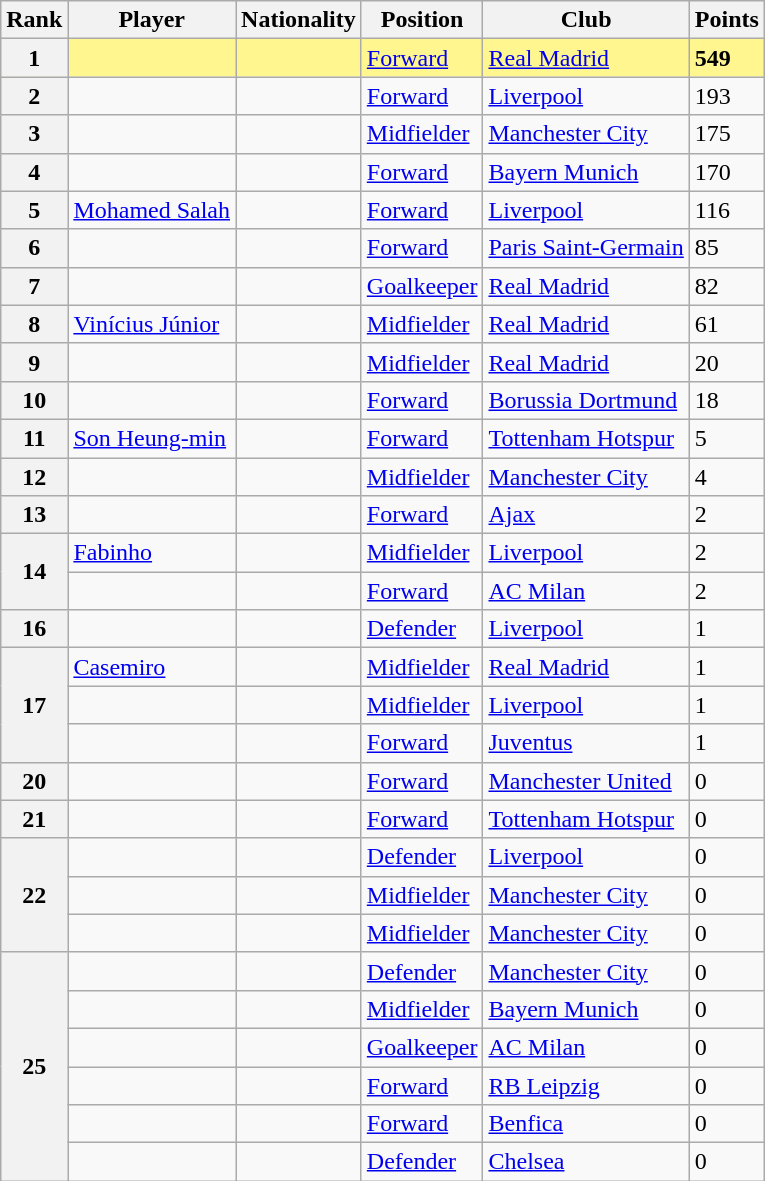<table class="wikitable sortable">
<tr>
<th scope="col">Rank</th>
<th scope="col">Player</th>
<th scope="col">Nationality</th>
<th scope="col">Position</th>
<th scope="col">Club</th>
<th scope="col">Points</th>
</tr>
<tr style="background-color:#FFF68F">
<th scope="row">1</th>
<td></td>
<td></td>
<td><a href='#'>Forward</a></td>
<td> <a href='#'>Real Madrid</a></td>
<td><strong>549</strong></td>
</tr>
<tr>
<th scope="row">2</th>
<td></td>
<td></td>
<td><a href='#'>Forward</a></td>
<td> <a href='#'>Liverpool</a></td>
<td>193</td>
</tr>
<tr>
<th scope="row">3</th>
<td></td>
<td></td>
<td><a href='#'>Midfielder</a></td>
<td> <a href='#'>Manchester City</a></td>
<td>175</td>
</tr>
<tr>
<th scope="row">4</th>
<td></td>
<td></td>
<td><a href='#'>Forward</a></td>
<td> <a href='#'>Bayern Munich</a></td>
<td>170</td>
</tr>
<tr>
<th scope="row">5</th>
<td><a href='#'>Mohamed Salah</a></td>
<td></td>
<td><a href='#'>Forward</a></td>
<td> <a href='#'>Liverpool</a></td>
<td>116</td>
</tr>
<tr>
<th scope="row">6</th>
<td></td>
<td></td>
<td><a href='#'>Forward</a></td>
<td> <a href='#'>Paris Saint-Germain</a></td>
<td>85</td>
</tr>
<tr>
<th scope="row">7</th>
<td></td>
<td></td>
<td><a href='#'>Goalkeeper</a></td>
<td> <a href='#'>Real Madrid</a></td>
<td>82</td>
</tr>
<tr>
<th scope="row">8</th>
<td><a href='#'>Vinícius Júnior</a></td>
<td></td>
<td><a href='#'>Midfielder</a></td>
<td> <a href='#'>Real Madrid</a></td>
<td>61</td>
</tr>
<tr>
<th scope="row">9</th>
<td></td>
<td></td>
<td><a href='#'>Midfielder</a></td>
<td> <a href='#'>Real Madrid</a></td>
<td>20</td>
</tr>
<tr>
<th scope="row">10</th>
<td></td>
<td></td>
<td><a href='#'>Forward</a></td>
<td> <a href='#'>Borussia Dortmund</a></td>
<td>18</td>
</tr>
<tr>
<th scope="row">11</th>
<td><a href='#'>Son Heung-min</a></td>
<td></td>
<td><a href='#'>Forward</a></td>
<td> <a href='#'>Tottenham Hotspur</a></td>
<td>5</td>
</tr>
<tr>
<th scope="row">12</th>
<td></td>
<td></td>
<td><a href='#'>Midfielder</a></td>
<td> <a href='#'>Manchester City</a></td>
<td>4</td>
</tr>
<tr>
<th scope="row">13</th>
<td></td>
<td></td>
<td><a href='#'>Forward</a></td>
<td> <a href='#'>Ajax</a></td>
<td>2</td>
</tr>
<tr>
<th rowspan="2" scope="rowgroup">14</th>
<td><a href='#'>Fabinho</a></td>
<td></td>
<td><a href='#'>Midfielder</a></td>
<td> <a href='#'>Liverpool</a></td>
<td>2</td>
</tr>
<tr>
<td></td>
<td></td>
<td><a href='#'>Forward</a></td>
<td> <a href='#'>AC Milan</a></td>
<td>2</td>
</tr>
<tr>
<th scope="row">16</th>
<td></td>
<td></td>
<td><a href='#'>Defender</a></td>
<td> <a href='#'>Liverpool</a></td>
<td>1</td>
</tr>
<tr>
<th rowspan="3" scope="rowgroup">17</th>
<td><a href='#'>Casemiro</a></td>
<td></td>
<td><a href='#'>Midfielder</a></td>
<td> <a href='#'>Real Madrid</a></td>
<td>1</td>
</tr>
<tr>
<td></td>
<td></td>
<td><a href='#'>Midfielder</a></td>
<td> <a href='#'>Liverpool</a></td>
<td>1</td>
</tr>
<tr>
<td></td>
<td></td>
<td><a href='#'>Forward</a></td>
<td> <a href='#'>Juventus</a></td>
<td>1</td>
</tr>
<tr>
<th scope="row">20</th>
<td></td>
<td></td>
<td><a href='#'>Forward</a></td>
<td> <a href='#'>Manchester United</a></td>
<td>0</td>
</tr>
<tr>
<th scope="row">21</th>
<td></td>
<td></td>
<td><a href='#'>Forward</a></td>
<td> <a href='#'>Tottenham Hotspur</a></td>
<td>0</td>
</tr>
<tr>
<th rowspan="3" scope="rowgroup">22</th>
<td></td>
<td></td>
<td><a href='#'>Defender</a></td>
<td> <a href='#'>Liverpool</a></td>
<td>0</td>
</tr>
<tr>
<td></td>
<td></td>
<td><a href='#'>Midfielder</a></td>
<td> <a href='#'>Manchester City</a></td>
<td>0</td>
</tr>
<tr>
<td></td>
<td></td>
<td><a href='#'>Midfielder</a></td>
<td> <a href='#'>Manchester City</a></td>
<td>0</td>
</tr>
<tr>
<th rowspan="6" scope="rowgroup">25</th>
<td></td>
<td></td>
<td><a href='#'>Defender</a></td>
<td> <a href='#'>Manchester City</a></td>
<td>0</td>
</tr>
<tr>
<td></td>
<td></td>
<td><a href='#'>Midfielder</a></td>
<td> <a href='#'>Bayern Munich</a></td>
<td>0</td>
</tr>
<tr>
<td></td>
<td></td>
<td><a href='#'>Goalkeeper</a></td>
<td> <a href='#'>AC Milan</a></td>
<td>0</td>
</tr>
<tr>
<td></td>
<td></td>
<td><a href='#'>Forward</a></td>
<td> <a href='#'>RB Leipzig</a></td>
<td>0</td>
</tr>
<tr>
<td></td>
<td></td>
<td><a href='#'>Forward</a></td>
<td> <a href='#'>Benfica</a></td>
<td>0</td>
</tr>
<tr>
<td></td>
<td></td>
<td><a href='#'>Defender</a></td>
<td> <a href='#'>Chelsea</a></td>
<td>0</td>
</tr>
</table>
